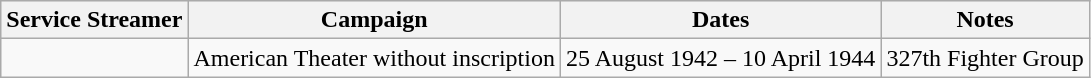<table class="wikitable">
<tr style="background:#efefef;">
<th>Service Streamer</th>
<th>Campaign</th>
<th>Dates</th>
<th>Notes</th>
</tr>
<tr>
<td></td>
<td>American Theater without inscription</td>
<td>25 August 1942 – 10 April 1944</td>
<td>327th Fighter Group</td>
</tr>
</table>
